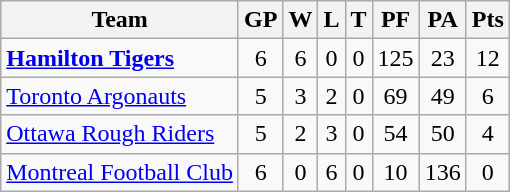<table class="wikitable">
<tr>
<th>Team</th>
<th>GP</th>
<th>W</th>
<th>L</th>
<th>T</th>
<th>PF</th>
<th>PA</th>
<th>Pts</th>
</tr>
<tr align="center">
<td align="left"><strong><a href='#'>Hamilton Tigers</a></strong></td>
<td>6</td>
<td>6</td>
<td>0</td>
<td>0</td>
<td>125</td>
<td>23</td>
<td>12</td>
</tr>
<tr align="center">
<td align="left"><a href='#'>Toronto Argonauts</a></td>
<td>5</td>
<td>3</td>
<td>2</td>
<td>0</td>
<td>69</td>
<td>49</td>
<td>6</td>
</tr>
<tr align="center">
<td align="left"><a href='#'>Ottawa Rough Riders</a></td>
<td>5</td>
<td>2</td>
<td>3</td>
<td>0</td>
<td>54</td>
<td>50</td>
<td>4</td>
</tr>
<tr align="center">
<td align="left"><a href='#'>Montreal Football Club</a></td>
<td>6</td>
<td>0</td>
<td>6</td>
<td>0</td>
<td>10</td>
<td>136</td>
<td>0</td>
</tr>
</table>
